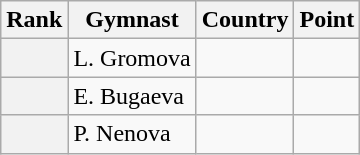<table class="wikitable sortable">
<tr>
<th>Rank</th>
<th>Gymnast</th>
<th>Country</th>
<th>Point</th>
</tr>
<tr>
<th></th>
<td>L. Gromova</td>
<td></td>
<td></td>
</tr>
<tr>
<th></th>
<td>E.  Bugaeva</td>
<td></td>
<td></td>
</tr>
<tr>
<th></th>
<td>P. Nenova</td>
<td></td>
<td></td>
</tr>
</table>
